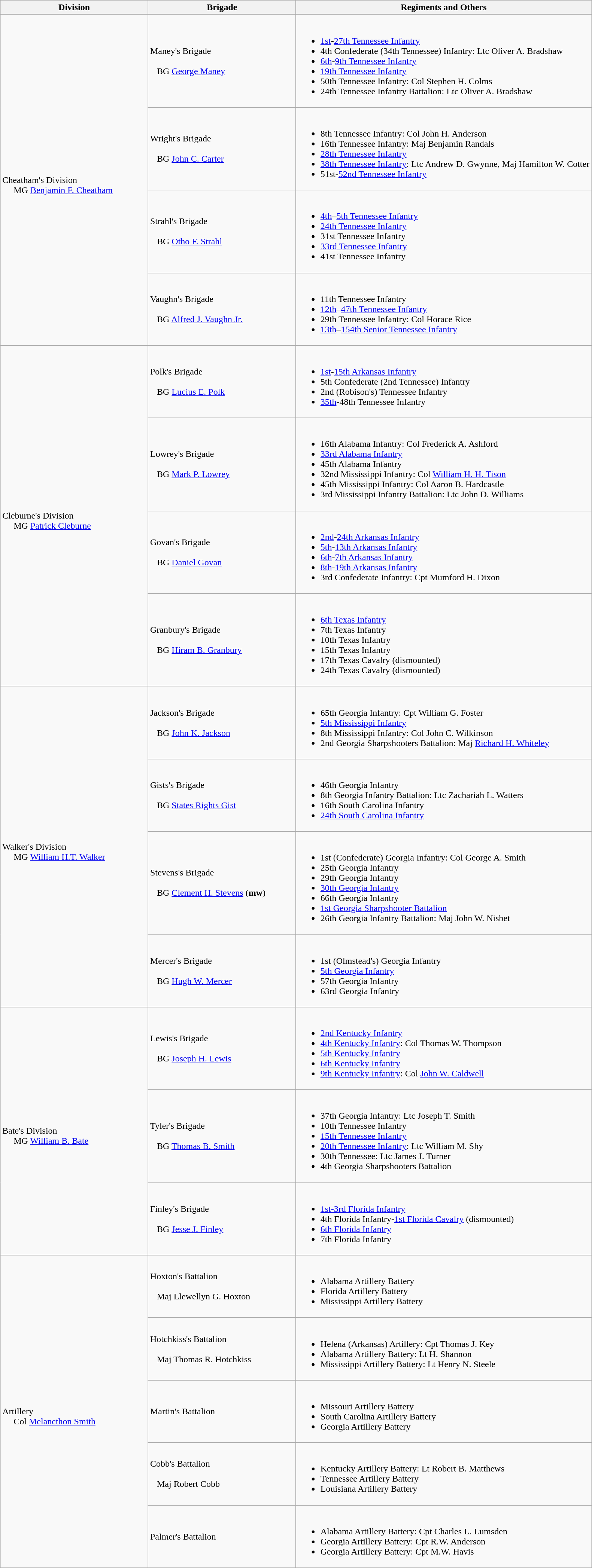<table class="wikitable">
<tr>
<th style="width:25%;">Division</th>
<th style="width:25%;">Brigade</th>
<th>Regiments and Others</th>
</tr>
<tr>
<td rowspan=4><br>Cheatham's Division
<br>    
MG <a href='#'>Benjamin F. Cheatham</a></td>
<td>Maney's Brigade<br><br>  
BG <a href='#'>George Maney</a></td>
<td><br><ul><li><a href='#'>1st</a>-<a href='#'>27th Tennessee Infantry</a></li><li>4th Confederate (34th Tennessee) Infantry: Ltc Oliver A. Bradshaw</li><li><a href='#'>6th</a>-<a href='#'>9th Tennessee Infantry</a></li><li><a href='#'>19th Tennessee Infantry</a></li><li>50th Tennessee Infantry: Col Stephen H. Colms</li><li>24th Tennessee Infantry Battalion: Ltc Oliver A. Bradshaw</li></ul></td>
</tr>
<tr>
<td>Wright's Brigade<br><br>  
BG <a href='#'>John C. Carter</a></td>
<td><br><ul><li>8th Tennessee Infantry: Col John H. Anderson</li><li>16th Tennessee Infantry: Maj Benjamin Randals</li><li><a href='#'>28th Tennessee Infantry</a></li><li><a href='#'>38th Tennessee Infantry</a>: Ltc Andrew D. Gwynne, Maj Hamilton W. Cotter</li><li>51st-<a href='#'>52nd Tennessee Infantry</a></li></ul></td>
</tr>
<tr>
<td>Strahl's Brigade<br><br>  
BG <a href='#'>Otho F. Strahl</a></td>
<td><br><ul><li><a href='#'>4th</a>–<a href='#'>5th Tennessee Infantry</a></li><li><a href='#'>24th Tennessee Infantry</a></li><li>31st Tennessee Infantry</li><li><a href='#'>33rd Tennessee Infantry</a></li><li>41st Tennessee Infantry</li></ul></td>
</tr>
<tr>
<td>Vaughn's Brigade<br><br>  
BG <a href='#'>Alfred J. Vaughn Jr.</a></td>
<td><br><ul><li>11th Tennessee Infantry</li><li><a href='#'>12th</a>–<a href='#'>47th Tennessee Infantry</a></li><li>29th Tennessee Infantry: Col Horace Rice</li><li><a href='#'>13th</a>–<a href='#'>154th Senior Tennessee Infantry</a></li></ul></td>
</tr>
<tr>
<td rowspan=4><br>Cleburne's Division
<br>    
MG <a href='#'>Patrick Cleburne</a></td>
<td>Polk's Brigade<br><br>  
BG <a href='#'>Lucius E. Polk</a></td>
<td><br><ul><li><a href='#'>1st</a>-<a href='#'>15th Arkansas Infantry</a></li><li>5th Confederate (2nd Tennessee) Infantry</li><li>2nd (Robison's) Tennessee Infantry</li><li><a href='#'>35th</a>-48th Tennessee Infantry</li></ul></td>
</tr>
<tr>
<td>Lowrey's Brigade<br><br>  
BG <a href='#'>Mark P. Lowrey</a></td>
<td><br><ul><li>16th Alabama Infantry: Col Frederick A. Ashford</li><li><a href='#'>33rd Alabama Infantry</a></li><li>45th Alabama Infantry</li><li>32nd Mississippi Infantry: Col <a href='#'>William H. H. Tison</a></li><li>45th Mississippi Infantry: Col Aaron B. Hardcastle</li><li>3rd Mississippi Infantry Battalion: Ltc John D. Williams</li></ul></td>
</tr>
<tr>
<td>Govan's Brigade<br><br>  
BG <a href='#'>Daniel Govan</a></td>
<td><br><ul><li><a href='#'>2nd</a>-<a href='#'>24th Arkansas Infantry</a></li><li><a href='#'>5th</a>-<a href='#'>13th Arkansas Infantry</a></li><li><a href='#'>6th</a>-<a href='#'>7th Arkansas Infantry</a></li><li><a href='#'>8th</a>-<a href='#'>19th Arkansas Infantry</a></li><li>3rd Confederate Infantry: Cpt Mumford H. Dixon</li></ul></td>
</tr>
<tr>
<td>Granbury's Brigade<br><br>  
BG <a href='#'>Hiram B. Granbury</a></td>
<td><br><ul><li><a href='#'>6th Texas Infantry</a></li><li>7th Texas Infantry</li><li>10th Texas Infantry</li><li>15th Texas Infantry</li><li>17th Texas Cavalry (dismounted)</li><li>24th Texas Cavalry (dismounted)</li></ul></td>
</tr>
<tr>
<td rowspan=4><br>Walker's Division
<br>    
MG <a href='#'>William H.T. Walker</a></td>
<td>Jackson's Brigade<br><br>  
BG <a href='#'>John K. Jackson</a></td>
<td><br><ul><li>65th Georgia Infantry: Cpt William G. Foster</li><li><a href='#'>5th Mississippi Infantry</a></li><li>8th Mississippi Infantry: Col John C. Wilkinson</li><li>2nd Georgia Sharpshooters Battalion: Maj <a href='#'>Richard H. Whiteley</a></li></ul></td>
</tr>
<tr>
<td>Gists's Brigade<br><br>  
BG <a href='#'>States Rights Gist</a></td>
<td><br><ul><li>46th Georgia Infantry</li><li>8th Georgia Infantry Battalion: Ltc Zachariah L. Watters</li><li>16th South Carolina Infantry</li><li><a href='#'>24th South Carolina Infantry</a></li></ul></td>
</tr>
<tr>
<td>Stevens's Brigade<br><br>  
BG <a href='#'>Clement H. Stevens</a> (<strong>mw</strong>)</td>
<td><br><ul><li>1st (Confederate) Georgia Infantry: Col George A. Smith</li><li>25th Georgia Infantry</li><li>29th Georgia Infantry</li><li><a href='#'>30th Georgia Infantry</a></li><li>66th Georgia Infantry</li><li><a href='#'>1st Georgia Sharpshooter Battalion</a></li><li>26th Georgia Infantry Battalion: Maj John W. Nisbet</li></ul></td>
</tr>
<tr>
<td>Mercer's Brigade<br><br>  
BG <a href='#'>Hugh W. Mercer</a></td>
<td><br><ul><li>1st (Olmstead's) Georgia Infantry</li><li><a href='#'>5th Georgia Infantry</a></li><li>57th Georgia Infantry</li><li>63rd Georgia Infantry</li></ul></td>
</tr>
<tr>
<td rowspan=3><br>Bate's Division
<br>    
MG <a href='#'>William B. Bate</a></td>
<td>Lewis's Brigade<br><br>  
BG <a href='#'>Joseph H. Lewis</a></td>
<td><br><ul><li><a href='#'>2nd Kentucky Infantry</a></li><li><a href='#'>4th Kentucky Infantry</a>: Col Thomas W. Thompson</li><li><a href='#'>5th Kentucky Infantry</a></li><li><a href='#'>6th Kentucky Infantry</a></li><li><a href='#'>9th Kentucky Infantry</a>: Col <a href='#'>John W. Caldwell</a></li></ul></td>
</tr>
<tr>
<td>Tyler's Brigade<br><br>  
BG <a href='#'>Thomas B. Smith</a></td>
<td><br><ul><li>37th Georgia Infantry: Ltc Joseph T. Smith</li><li>10th Tennessee Infantry</li><li><a href='#'>15th Tennessee Infantry</a></li><li><a href='#'>20th Tennessee Infantry</a>: Ltc William M. Shy</li><li>30th Tennessee: Ltc James J. Turner</li><li>4th Georgia Sharpshooters Battalion</li></ul></td>
</tr>
<tr>
<td>Finley's Brigade<br><br>  
BG <a href='#'>Jesse J. Finley</a></td>
<td><br><ul><li><a href='#'>1st-3rd Florida Infantry</a></li><li>4th Florida Infantry-<a href='#'>1st Florida Cavalry</a> (dismounted)</li><li><a href='#'>6th Florida Infantry</a></li><li>7th Florida Infantry</li></ul></td>
</tr>
<tr>
<td rowspan=5><br>Artillery
<br>    
Col <a href='#'>Melancthon Smith</a></td>
<td>Hoxton's Battalion<br><br>  
Maj Llewellyn G. Hoxton</td>
<td><br><ul><li>Alabama Artillery Battery</li><li>Florida Artillery Battery</li><li>Mississippi Artillery Battery</li></ul></td>
</tr>
<tr>
<td>Hotchkiss's Battalion<br><br>  
Maj Thomas R. Hotchkiss</td>
<td><br><ul><li>Helena (Arkansas) Artillery: Cpt Thomas J. Key</li><li>Alabama Artillery Battery: Lt H. Shannon</li><li>Mississippi Artillery Battery: Lt Henry N. Steele</li></ul></td>
</tr>
<tr>
<td>Martin's Battalion</td>
<td><br><ul><li>Missouri Artillery Battery</li><li>South Carolina Artillery Battery</li><li>Georgia Artillery Battery</li></ul></td>
</tr>
<tr>
<td>Cobb's Battalion<br><br>  
Maj Robert Cobb</td>
<td><br><ul><li>Kentucky Artillery Battery: Lt Robert B. Matthews</li><li>Tennessee Artillery Battery</li><li>Louisiana Artillery Battery</li></ul></td>
</tr>
<tr>
<td>Palmer's Battalion</td>
<td><br><ul><li>Alabama Artillery Battery: Cpt Charles L. Lumsden</li><li>Georgia Artillery Battery: Cpt R.W. Anderson</li><li>Georgia Artillery Battery: Cpt M.W. Havis</li></ul></td>
</tr>
</table>
